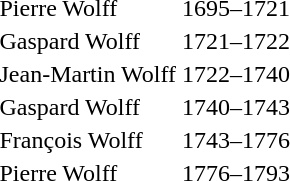<table>
<tr>
<td>Pierre Wolff</td>
<td>1695–1721</td>
</tr>
<tr>
<td>Gaspard Wolff</td>
<td>1721–1722</td>
</tr>
<tr>
<td>Jean-Martin Wolff</td>
<td>1722–1740</td>
</tr>
<tr>
<td>Gaspard Wolff</td>
<td>1740–1743</td>
</tr>
<tr>
<td>François Wolff</td>
<td>1743–1776</td>
</tr>
<tr>
<td>Pierre Wolff</td>
<td>1776–1793</td>
</tr>
</table>
